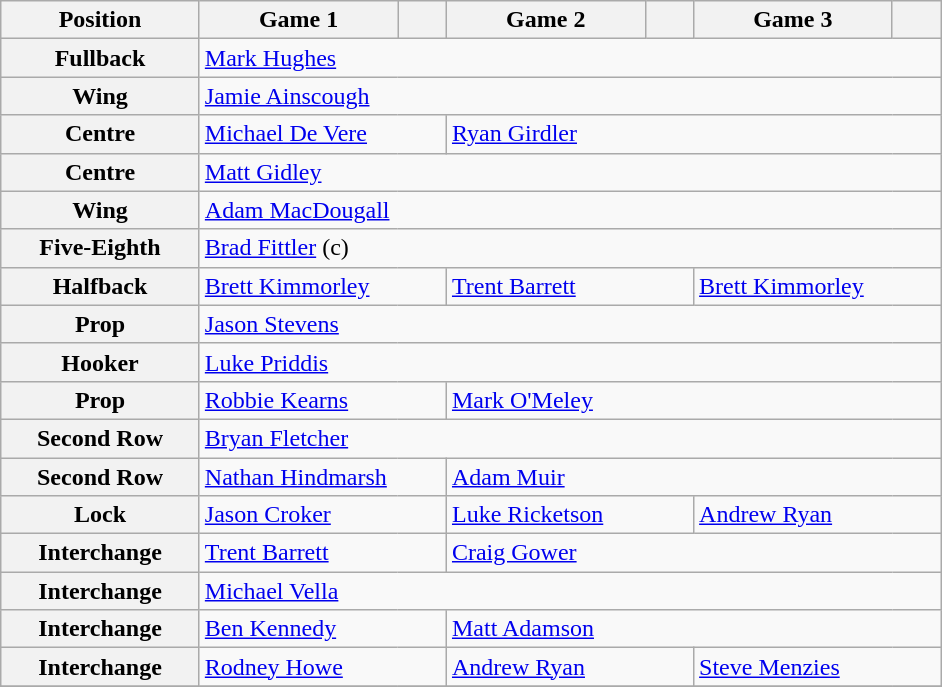<table class="wikitable">
<tr>
<th width="125">Position</th>
<th width="125">Game 1</th>
<th width="25"></th>
<th width="125">Game 2</th>
<th width="25"></th>
<th width="125">Game 3</th>
<th width="25"></th>
</tr>
<tr>
<th>Fullback</th>
<td colspan="6"> <a href='#'>Mark Hughes</a></td>
</tr>
<tr>
<th>Wing</th>
<td colspan="6"> <a href='#'>Jamie Ainscough</a></td>
</tr>
<tr>
<th>Centre</th>
<td colspan="2"> <a href='#'>Michael De Vere</a></td>
<td colspan="4"> <a href='#'>Ryan Girdler</a></td>
</tr>
<tr>
<th>Centre</th>
<td colspan="6"> <a href='#'>Matt Gidley</a></td>
</tr>
<tr>
<th>Wing</th>
<td colspan="6"> <a href='#'>Adam MacDougall</a></td>
</tr>
<tr>
<th>Five-Eighth</th>
<td colspan="6"> <a href='#'>Brad Fittler</a> (c)</td>
</tr>
<tr>
<th>Halfback</th>
<td colspan="2"> <a href='#'>Brett Kimmorley</a></td>
<td colspan="2"> <a href='#'>Trent Barrett</a></td>
<td colspan="2"> <a href='#'>Brett Kimmorley</a></td>
</tr>
<tr>
<th>Prop</th>
<td colspan="6"> <a href='#'>Jason Stevens</a></td>
</tr>
<tr>
<th>Hooker</th>
<td colspan="6"> <a href='#'>Luke Priddis</a></td>
</tr>
<tr>
<th>Prop</th>
<td colspan="2"> <a href='#'>Robbie Kearns</a></td>
<td colspan="4"> <a href='#'>Mark O'Meley</a></td>
</tr>
<tr>
<th>Second Row</th>
<td colspan="6"> <a href='#'>Bryan Fletcher</a></td>
</tr>
<tr>
<th>Second Row</th>
<td colspan="2"> <a href='#'>Nathan Hindmarsh</a></td>
<td colspan="4"> <a href='#'>Adam Muir</a></td>
</tr>
<tr>
<th>Lock</th>
<td colspan="2"> <a href='#'>Jason Croker</a></td>
<td colspan="2"> <a href='#'>Luke Ricketson</a></td>
<td colspan="2"> <a href='#'>Andrew Ryan</a></td>
</tr>
<tr>
<th>Interchange</th>
<td colspan="2"> <a href='#'>Trent Barrett</a></td>
<td colspan="4"> <a href='#'>Craig Gower</a></td>
</tr>
<tr>
<th>Interchange</th>
<td colspan="6"> <a href='#'>Michael Vella</a></td>
</tr>
<tr>
<th>Interchange</th>
<td colspan="2"> <a href='#'>Ben Kennedy</a></td>
<td colspan="4"> <a href='#'>Matt Adamson</a></td>
</tr>
<tr>
<th>Interchange</th>
<td colspan="2"> <a href='#'>Rodney Howe</a></td>
<td colspan="2"> <a href='#'>Andrew Ryan</a></td>
<td colspan="2"> <a href='#'>Steve Menzies</a></td>
</tr>
<tr>
</tr>
</table>
